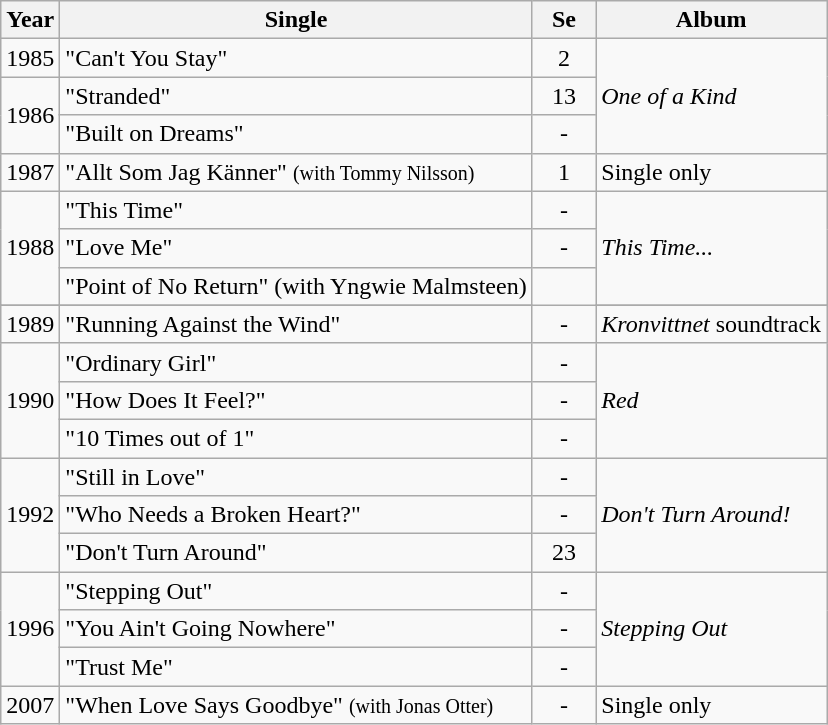<table class="wikitable">
<tr>
<th>Year</th>
<th>Single</th>
<th width="35">Se</th>
<th>Album</th>
</tr>
<tr>
<td>1985</td>
<td>"Can't You Stay"</td>
<td align="center">2</td>
<td rowspan="3"><em>One of a Kind</em></td>
</tr>
<tr>
<td rowspan="2">1986</td>
<td>"Stranded"</td>
<td align="center">13</td>
</tr>
<tr>
<td>"Built on Dreams"</td>
<td align="center">-</td>
</tr>
<tr>
<td>1987</td>
<td>"Allt Som Jag Känner" <small>(with Tommy Nilsson)</small></td>
<td align="center">1</td>
<td>Single only</td>
</tr>
<tr>
<td rowspan="3">1988</td>
<td>"This Time"</td>
<td align="center">-</td>
<td rowspan="3"><em>This Time...</em></td>
</tr>
<tr>
<td>"Love Me"</td>
<td align="center">-</td>
</tr>
<tr>
<td>"Point of No Return" (with Yngwie Malmsteen)</td>
</tr>
<tr>
</tr>
<tr>
<td>1989</td>
<td>"Running Against the Wind"</td>
<td align="center">-</td>
<td><em>Kronvittnet</em> soundtrack</td>
</tr>
<tr>
<td rowspan="3">1990</td>
<td>"Ordinary Girl"</td>
<td align="center">-</td>
<td rowspan="3"><em>Red</em></td>
</tr>
<tr>
<td>"How Does It Feel?"</td>
<td align="center">-</td>
</tr>
<tr>
<td>"10 Times out of 1"</td>
<td align="center">-</td>
</tr>
<tr>
<td rowspan="3">1992</td>
<td>"Still in Love"</td>
<td align="center">-</td>
<td rowspan="3"><em>Don't Turn Around!</em></td>
</tr>
<tr>
<td>"Who Needs a Broken Heart?"</td>
<td align="center">-</td>
</tr>
<tr>
<td>"Don't Turn Around"</td>
<td align="center">23</td>
</tr>
<tr>
<td rowspan="3">1996</td>
<td>"Stepping Out"</td>
<td align="center">-</td>
<td rowspan="3"><em>Stepping Out</em></td>
</tr>
<tr>
<td>"You Ain't Going Nowhere"</td>
<td align="center">-</td>
</tr>
<tr>
<td>"Trust Me"</td>
<td align="center">-</td>
</tr>
<tr>
<td>2007</td>
<td>"When Love Says Goodbye" <small>(with Jonas Otter)</small></td>
<td align="center">-</td>
<td>Single only</td>
</tr>
</table>
